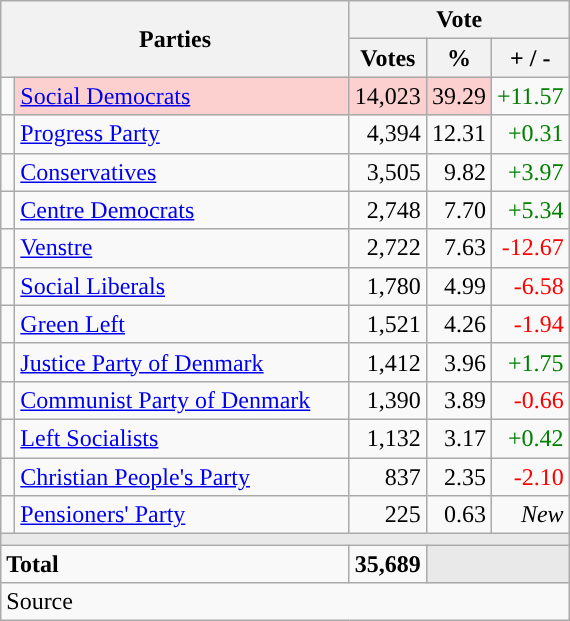<table class="wikitable" style="text-align:right;">
<tr>
<th style="text-align:centre;" rowspan="2" colspan="2" width="225">Parties</th>
<th colspan="3">Vote</th>
</tr>
<tr>
<th width="15">Votes</th>
<th width="15">%</th>
<th width="15">+ / -</th>
</tr>
<tr>
<td width="2" style="color:inherit;background:"></td>
<td bgcolor=#fbd0ce  align="left"><a href='#'>Social Democrats</a></td>
<td bgcolor=#fbd0ce>14,023</td>
<td bgcolor=#fbd0ce>39.29</td>
<td style=color:green;>+11.57</td>
</tr>
<tr>
<td width="2" style="color:inherit;background:"></td>
<td align="left"><a href='#'>Progress Party</a></td>
<td>4,394</td>
<td>12.31</td>
<td style=color:green;>+0.31</td>
</tr>
<tr>
<td width="2" style="color:inherit;background:"></td>
<td align="left"><a href='#'>Conservatives</a></td>
<td>3,505</td>
<td>9.82</td>
<td style=color:green;>+3.97</td>
</tr>
<tr>
<td width="2" style="color:inherit;background:"></td>
<td align="left"><a href='#'>Centre Democrats</a></td>
<td>2,748</td>
<td>7.70</td>
<td style=color:green;>+5.34</td>
</tr>
<tr>
<td width="2" style="color:inherit;background:"></td>
<td align="left"><a href='#'>Venstre</a></td>
<td>2,722</td>
<td>7.63</td>
<td style=color:red;>-12.67</td>
</tr>
<tr>
<td width="2" style="color:inherit;background:"></td>
<td align="left"><a href='#'>Social Liberals</a></td>
<td>1,780</td>
<td>4.99</td>
<td style=color:red;>-6.58</td>
</tr>
<tr>
<td width="2" style="color:inherit;background:"></td>
<td align="left"><a href='#'>Green Left</a></td>
<td>1,521</td>
<td>4.26</td>
<td style=color:red;>-1.94</td>
</tr>
<tr>
<td width="2" style="color:inherit;background:"></td>
<td align="left"><a href='#'>Justice Party of Denmark</a></td>
<td>1,412</td>
<td>3.96</td>
<td style=color:green;>+1.75</td>
</tr>
<tr>
<td width="2" style="color:inherit;background:"></td>
<td align="left"><a href='#'>Communist Party of Denmark</a></td>
<td>1,390</td>
<td>3.89</td>
<td style=color:red;>-0.66</td>
</tr>
<tr>
<td width="2" style="color:inherit;background:"></td>
<td align="left"><a href='#'>Left Socialists</a></td>
<td>1,132</td>
<td>3.17</td>
<td style=color:green;>+0.42</td>
</tr>
<tr>
<td width="2" style="color:inherit;background:"></td>
<td align="left"><a href='#'>Christian People's Party</a></td>
<td>837</td>
<td>2.35</td>
<td style=color:red;>-2.10</td>
</tr>
<tr>
<td width="2" style="color:inherit;background:"></td>
<td align="left"><a href='#'>Pensioners' Party</a></td>
<td>225</td>
<td>0.63</td>
<td><em>New</em></td>
</tr>
<tr>
<td colspan="7" bgcolor="#E9E9E9"></td>
</tr>
<tr>
<td align="left" colspan="2"><strong>Total</strong></td>
<td><strong>35,689</strong></td>
<td bgcolor="#E9E9E9" colspan="2"></td>
</tr>
<tr>
<td align="left" colspan="6">Source</td>
</tr>
</table>
